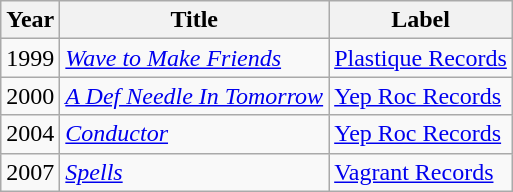<table class="wikitable">
<tr>
<th>Year</th>
<th>Title</th>
<th>Label</th>
</tr>
<tr>
<td>1999</td>
<td><em><a href='#'>Wave to Make Friends</a></em></td>
<td><a href='#'>Plastique Records</a></td>
</tr>
<tr>
<td>2000</td>
<td><em><a href='#'>A Def Needle In Tomorrow</a></em></td>
<td><a href='#'>Yep Roc Records</a></td>
</tr>
<tr>
<td>2004</td>
<td><em><a href='#'>Conductor</a></em></td>
<td><a href='#'>Yep Roc Records</a></td>
</tr>
<tr>
<td>2007</td>
<td><em><a href='#'>Spells</a></em></td>
<td><a href='#'>Vagrant Records</a></td>
</tr>
</table>
